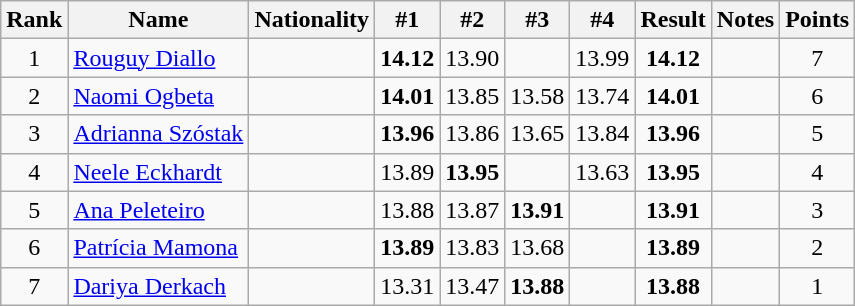<table class="wikitable sortable" style="text-align:center;">
<tr>
<th>Rank</th>
<th>Name</th>
<th>Nationality</th>
<th>#1</th>
<th>#2</th>
<th>#3</th>
<th>#4</th>
<th>Result</th>
<th>Notes</th>
<th>Points</th>
</tr>
<tr>
<td>1</td>
<td align=left><a href='#'>Rouguy Diallo</a></td>
<td align=left></td>
<td><strong>14.12</strong></td>
<td>13.90</td>
<td></td>
<td>13.99</td>
<td><strong>14.12</strong></td>
<td></td>
<td>7</td>
</tr>
<tr>
<td>2</td>
<td align=left><a href='#'>Naomi Ogbeta</a></td>
<td align=left></td>
<td><strong>14.01</strong></td>
<td>13.85</td>
<td>13.58</td>
<td>13.74</td>
<td><strong>14.01</strong></td>
<td></td>
<td>6</td>
</tr>
<tr>
<td>3</td>
<td align=left><a href='#'>Adrianna Szóstak</a></td>
<td align=left></td>
<td><strong>13.96</strong></td>
<td>13.86</td>
<td>13.65</td>
<td>13.84</td>
<td><strong>13.96</strong></td>
<td></td>
<td>5</td>
</tr>
<tr>
<td>4</td>
<td align=left><a href='#'>Neele Eckhardt</a></td>
<td align=left></td>
<td>13.89</td>
<td><strong>13.95</strong></td>
<td></td>
<td>13.63</td>
<td><strong>13.95</strong></td>
<td></td>
<td>4</td>
</tr>
<tr>
<td>5</td>
<td align=left><a href='#'>Ana Peleteiro</a></td>
<td align=left></td>
<td>13.88</td>
<td>13.87</td>
<td><strong>13.91</strong></td>
<td></td>
<td><strong>13.91</strong></td>
<td></td>
<td>3</td>
</tr>
<tr>
<td>6</td>
<td align=left><a href='#'>Patrícia Mamona</a></td>
<td align=left></td>
<td><strong>13.89</strong></td>
<td>13.83</td>
<td>13.68</td>
<td></td>
<td><strong>13.89</strong></td>
<td></td>
<td>2</td>
</tr>
<tr>
<td>7</td>
<td align=left><a href='#'>Dariya Derkach</a></td>
<td align=left></td>
<td>13.31</td>
<td>13.47</td>
<td><strong>13.88</strong></td>
<td></td>
<td><strong>13.88</strong></td>
<td></td>
<td>1</td>
</tr>
</table>
